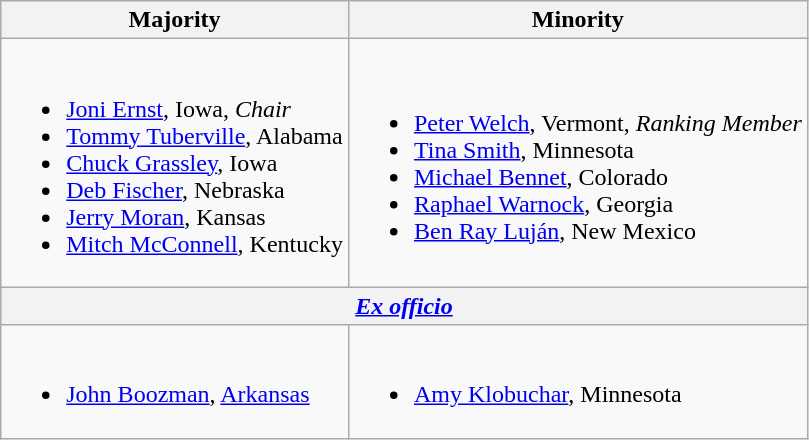<table class=wikitable>
<tr>
<th>Majority</th>
<th>Minority</th>
</tr>
<tr>
<td><br><ul><li><a href='#'>Joni Ernst</a>, Iowa, <em>Chair</em></li><li><a href='#'>Tommy Tuberville</a>, Alabama</li><li><a href='#'>Chuck Grassley</a>, Iowa</li><li><a href='#'>Deb Fischer</a>, Nebraska</li><li><a href='#'>Jerry Moran</a>, Kansas</li><li><a href='#'>Mitch McConnell</a>, Kentucky</li></ul></td>
<td><br><ul><li><a href='#'>Peter Welch</a>, Vermont, <em>Ranking Member</em></li><li><a href='#'>Tina Smith</a>, Minnesota</li><li><a href='#'>Michael Bennet</a>, Colorado</li><li><a href='#'>Raphael Warnock</a>, Georgia</li><li><a href='#'>Ben Ray Luján</a>, New Mexico</li></ul></td>
</tr>
<tr>
<th colspan=2><em><a href='#'>Ex officio</a></em></th>
</tr>
<tr>
<td><br><ul><li><a href='#'>John Boozman</a>, <a href='#'>Arkansas</a></li></ul></td>
<td><br><ul><li><a href='#'>Amy Klobuchar</a>, Minnesota</li></ul></td>
</tr>
</table>
